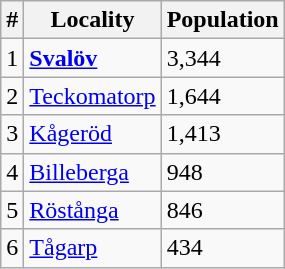<table class="wikitable">
<tr>
<th>#</th>
<th>Locality</th>
<th>Population</th>
</tr>
<tr>
<td>1</td>
<td><strong><a href='#'>Svalöv</a></strong></td>
<td>3,344</td>
</tr>
<tr>
<td>2</td>
<td><a href='#'>Teckomatorp</a></td>
<td>1,644</td>
</tr>
<tr>
<td>3</td>
<td><a href='#'>Kågeröd</a></td>
<td>1,413</td>
</tr>
<tr>
<td>4</td>
<td><a href='#'>Billeberga</a></td>
<td>948</td>
</tr>
<tr>
<td>5</td>
<td><a href='#'>Röstånga</a></td>
<td>846</td>
</tr>
<tr>
<td>6</td>
<td><a href='#'>Tågarp</a></td>
<td>434</td>
</tr>
</table>
